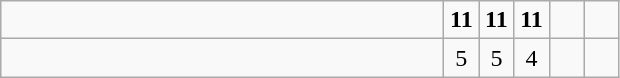<table class="wikitable">
<tr>
<td style="width:18em"><strong></strong></td>
<td align=center style="width:1em"><strong>11</strong></td>
<td align=center style="width:1em"><strong>11</strong></td>
<td align=center style="width:1em"><strong>11</strong></td>
<td align=center style="width:1em"></td>
<td align=center style="width:1em"></td>
</tr>
<tr>
<td style="width:18em"></td>
<td align=center style="width:1em">5</td>
<td align=center style="width:1em">5</td>
<td align=center style="width:1em">4</td>
<td align=center style="width:1em"></td>
<td align=center style="width:1em"></td>
</tr>
</table>
